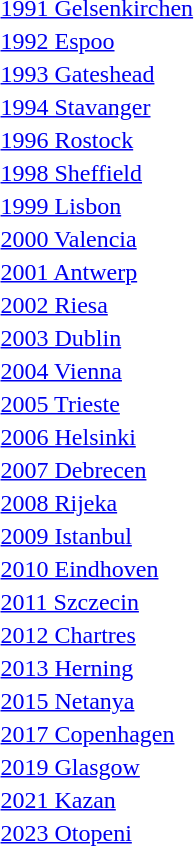<table>
<tr>
<td><a href='#'>1991 Gelsenkirchen</a></td>
<td></td>
<td></td>
<td></td>
</tr>
<tr>
<td><a href='#'>1992 Espoo</a></td>
<td></td>
<td></td>
<td></td>
</tr>
<tr>
<td><a href='#'>1993 Gateshead</a></td>
<td></td>
<td></td>
<td></td>
</tr>
<tr>
<td><a href='#'>1994 Stavanger</a></td>
<td></td>
<td></td>
<td></td>
</tr>
<tr>
<td><a href='#'>1996 Rostock</a></td>
<td></td>
<td></td>
<td></td>
</tr>
<tr>
<td><a href='#'>1998 Sheffield</a></td>
<td></td>
<td></td>
<td></td>
</tr>
<tr>
<td><a href='#'>1999 Lisbon</a></td>
<td></td>
<td></td>
<td></td>
</tr>
<tr>
<td><a href='#'>2000 Valencia</a></td>
<td></td>
<td></td>
<td></td>
</tr>
<tr>
<td><a href='#'>2001 Antwerp</a></td>
<td></td>
<td></td>
<td></td>
</tr>
<tr>
<td><a href='#'>2002 Riesa</a></td>
<td></td>
<td></td>
<td></td>
</tr>
<tr>
<td><a href='#'>2003 Dublin</a></td>
<td></td>
<td></td>
<td></td>
</tr>
<tr>
<td><a href='#'>2004 Vienna</a></td>
<td></td>
<td></td>
<td></td>
</tr>
<tr>
<td><a href='#'>2005 Trieste</a></td>
<td></td>
<td></td>
<td></td>
</tr>
<tr>
<td><a href='#'>2006 Helsinki</a></td>
<td></td>
<td></td>
<td></td>
</tr>
<tr>
<td><a href='#'>2007 Debrecen</a></td>
<td></td>
<td></td>
<td></td>
</tr>
<tr>
<td><a href='#'>2008 Rijeka</a></td>
<td></td>
<td></td>
<td></td>
</tr>
<tr>
<td><a href='#'>2009 Istanbul</a></td>
<td></td>
<td></td>
<td></td>
</tr>
<tr>
<td><a href='#'>2010 Eindhoven</a></td>
<td></td>
<td></td>
<td></td>
</tr>
<tr>
<td><a href='#'>2011 Szczecin</a></td>
<td></td>
<td></td>
<td></td>
</tr>
<tr>
<td><a href='#'>2012 Chartres</a></td>
<td></td>
<td></td>
<td></td>
</tr>
<tr>
<td><a href='#'>2013 Herning</a></td>
<td></td>
<td></td>
<td></td>
</tr>
<tr>
<td><a href='#'>2015 Netanya</a></td>
<td></td>
<td></td>
<td></td>
</tr>
<tr>
<td><a href='#'>2017 Copenhagen</a></td>
<td></td>
<td></td>
<td></td>
</tr>
<tr>
<td><a href='#'>2019 Glasgow</a></td>
<td></td>
<td></td>
<td></td>
</tr>
<tr>
<td><a href='#'>2021 Kazan</a></td>
<td></td>
<td></td>
<td></td>
</tr>
<tr>
<td><a href='#'>2023 Otopeni</a></td>
<td></td>
<td></td>
<td></td>
</tr>
</table>
